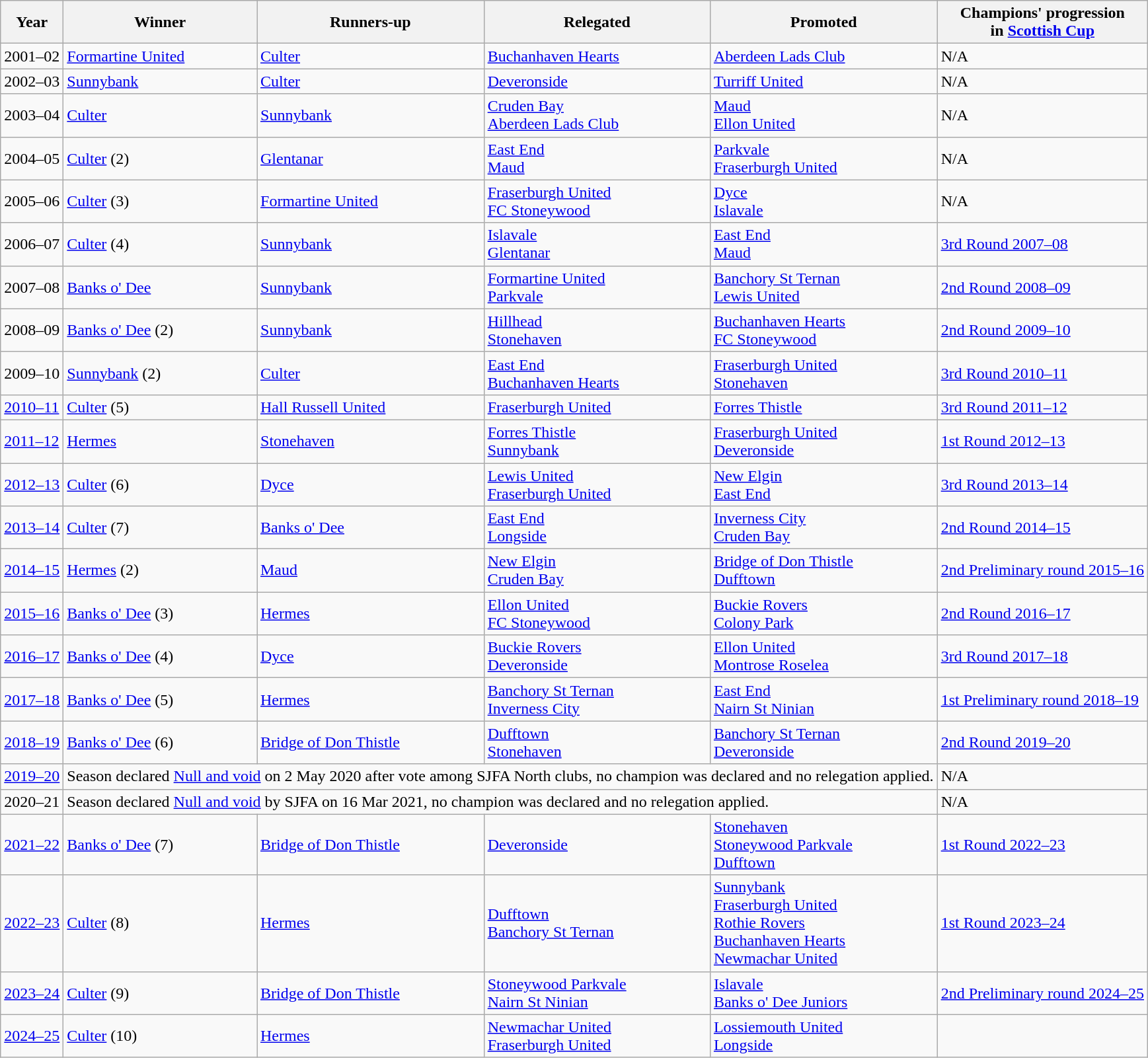<table class="wikitable">
<tr>
<th>Year</th>
<th>Winner</th>
<th>Runners-up</th>
<th>Relegated</th>
<th>Promoted</th>
<th>Champions' progression<br>in <a href='#'>Scottish Cup</a></th>
</tr>
<tr>
<td>2001–02</td>
<td><a href='#'>Formartine United</a></td>
<td><a href='#'>Culter</a></td>
<td><a href='#'>Buchanhaven Hearts</a></td>
<td><a href='#'>Aberdeen Lads Club</a></td>
<td>N/A</td>
</tr>
<tr>
<td>2002–03</td>
<td><a href='#'>Sunnybank</a></td>
<td><a href='#'>Culter</a></td>
<td><a href='#'>Deveronside</a></td>
<td><a href='#'>Turriff United</a></td>
<td>N/A</td>
</tr>
<tr>
<td>2003–04</td>
<td><a href='#'>Culter</a></td>
<td><a href='#'>Sunnybank</a></td>
<td><a href='#'>Cruden Bay</a><br><a href='#'>Aberdeen Lads Club</a></td>
<td><a href='#'>Maud</a><br><a href='#'>Ellon United</a></td>
<td>N/A</td>
</tr>
<tr>
<td>2004–05</td>
<td><a href='#'>Culter</a> (2)</td>
<td><a href='#'>Glentanar</a></td>
<td><a href='#'>East End</a><br><a href='#'>Maud</a></td>
<td><a href='#'>Parkvale</a><br><a href='#'>Fraserburgh United</a></td>
<td>N/A</td>
</tr>
<tr>
<td>2005–06</td>
<td><a href='#'>Culter</a> (3)</td>
<td><a href='#'>Formartine United</a></td>
<td><a href='#'>Fraserburgh United</a><br><a href='#'>FC Stoneywood</a></td>
<td><a href='#'>Dyce</a><br><a href='#'>Islavale</a></td>
<td>N/A</td>
</tr>
<tr>
<td>2006–07</td>
<td><a href='#'>Culter</a> (4)</td>
<td><a href='#'>Sunnybank</a></td>
<td><a href='#'>Islavale</a><br><a href='#'>Glentanar</a></td>
<td><a href='#'>East End</a><br><a href='#'>Maud</a></td>
<td><a href='#'>3rd Round 2007–08</a></td>
</tr>
<tr>
<td>2007–08</td>
<td><a href='#'>Banks o' Dee</a></td>
<td><a href='#'>Sunnybank</a></td>
<td><a href='#'>Formartine United</a><br><a href='#'>Parkvale</a></td>
<td><a href='#'>Banchory St Ternan</a><br><a href='#'>Lewis United</a></td>
<td><a href='#'>2nd Round 2008–09</a></td>
</tr>
<tr>
<td>2008–09</td>
<td><a href='#'>Banks o' Dee</a> (2)</td>
<td><a href='#'>Sunnybank</a></td>
<td><a href='#'>Hillhead</a><br><a href='#'>Stonehaven</a></td>
<td><a href='#'>Buchanhaven Hearts</a><br><a href='#'>FC Stoneywood</a></td>
<td><a href='#'>2nd Round 2009–10</a></td>
</tr>
<tr>
<td>2009–10</td>
<td><a href='#'>Sunnybank</a> (2)</td>
<td><a href='#'>Culter</a></td>
<td><a href='#'>East End</a><br><a href='#'>Buchanhaven Hearts</a></td>
<td><a href='#'>Fraserburgh United</a><br><a href='#'>Stonehaven</a></td>
<td><a href='#'>3rd Round 2010–11</a></td>
</tr>
<tr>
<td><a href='#'>2010–11</a></td>
<td><a href='#'>Culter</a> (5)</td>
<td><a href='#'>Hall Russell United</a></td>
<td><a href='#'>Fraserburgh United</a></td>
<td><a href='#'>Forres Thistle</a></td>
<td><a href='#'>3rd Round 2011–12</a></td>
</tr>
<tr>
<td><a href='#'>2011–12</a></td>
<td><a href='#'>Hermes</a></td>
<td><a href='#'>Stonehaven</a></td>
<td><a href='#'>Forres Thistle</a><br><a href='#'>Sunnybank</a></td>
<td><a href='#'>Fraserburgh United</a><br><a href='#'>Deveronside</a></td>
<td><a href='#'>1st Round 2012–13</a></td>
</tr>
<tr>
<td><a href='#'>2012–13</a></td>
<td><a href='#'>Culter</a> (6)</td>
<td><a href='#'>Dyce</a></td>
<td><a href='#'>Lewis United</a><br><a href='#'>Fraserburgh United</a></td>
<td><a href='#'>New Elgin</a><br><a href='#'>East End</a></td>
<td><a href='#'>3rd Round 2013–14</a></td>
</tr>
<tr>
<td><a href='#'>2013–14</a></td>
<td><a href='#'>Culter</a> (7)</td>
<td><a href='#'>Banks o' Dee</a></td>
<td><a href='#'>East End</a><br><a href='#'>Longside</a></td>
<td><a href='#'>Inverness City</a><br><a href='#'>Cruden Bay</a></td>
<td><a href='#'>2nd Round 2014–15</a></td>
</tr>
<tr>
<td><a href='#'>2014–15</a></td>
<td><a href='#'>Hermes</a> (2)</td>
<td><a href='#'>Maud</a></td>
<td><a href='#'>New Elgin</a><br><a href='#'>Cruden Bay</a></td>
<td><a href='#'>Bridge of Don Thistle</a><br><a href='#'>Dufftown</a></td>
<td><a href='#'>2nd Preliminary round 2015–16</a></td>
</tr>
<tr>
<td><a href='#'>2015–16</a></td>
<td><a href='#'>Banks o' Dee</a> (3)</td>
<td><a href='#'>Hermes</a></td>
<td><a href='#'>Ellon United</a><br><a href='#'>FC Stoneywood</a></td>
<td><a href='#'>Buckie Rovers</a><br><a href='#'>Colony Park</a></td>
<td><a href='#'>2nd Round 2016–17</a></td>
</tr>
<tr>
<td><a href='#'>2016–17</a></td>
<td><a href='#'>Banks o' Dee</a> (4)</td>
<td><a href='#'>Dyce</a></td>
<td><a href='#'>Buckie Rovers</a><br><a href='#'>Deveronside</a></td>
<td><a href='#'>Ellon United</a><br><a href='#'>Montrose Roselea</a></td>
<td><a href='#'>3rd Round 2017–18</a></td>
</tr>
<tr>
<td><a href='#'>2017–18</a></td>
<td><a href='#'>Banks o' Dee</a> (5)</td>
<td><a href='#'>Hermes</a></td>
<td><a href='#'>Banchory St Ternan</a><br><a href='#'>Inverness City</a></td>
<td><a href='#'>East End</a><br><a href='#'>Nairn St Ninian</a></td>
<td><a href='#'>1st Preliminary round 2018–19</a></td>
</tr>
<tr>
<td><a href='#'>2018–19</a></td>
<td><a href='#'>Banks o' Dee</a> (6)</td>
<td><a href='#'>Bridge of Don Thistle</a></td>
<td><a href='#'>Dufftown</a><br><a href='#'>Stonehaven</a></td>
<td><a href='#'>Banchory St Ternan</a><br><a href='#'>Deveronside</a></td>
<td><a href='#'>2nd Round 2019–20</a></td>
</tr>
<tr>
<td><a href='#'>2019–20</a></td>
<td colspan=4>Season declared <a href='#'>Null and void</a> on 2 May 2020 after vote among SJFA North clubs, no champion was declared and no relegation applied.</td>
<td>N/A</td>
</tr>
<tr>
<td>2020–21</td>
<td colspan="4">Season declared <a href='#'>Null and void</a> by SJFA on 16 Mar 2021, no champion was declared and no relegation applied.</td>
<td>N/A</td>
</tr>
<tr>
<td><a href='#'>2021–22</a></td>
<td><a href='#'>Banks o' Dee</a> (7)</td>
<td><a href='#'>Bridge of Don Thistle</a></td>
<td><a href='#'>Deveronside</a></td>
<td><a href='#'>Stonehaven</a><br><a href='#'>Stoneywood Parkvale</a><br><a href='#'>Dufftown</a></td>
<td><a href='#'>1st Round 2022–23</a></td>
</tr>
<tr>
<td><a href='#'>2022–23</a></td>
<td><a href='#'>Culter</a> (8)</td>
<td><a href='#'>Hermes</a></td>
<td><a href='#'>Dufftown</a><br><a href='#'>Banchory St Ternan</a></td>
<td><a href='#'>Sunnybank</a><br><a href='#'>Fraserburgh United</a><br><a href='#'>Rothie Rovers</a><br><a href='#'>Buchanhaven Hearts</a><br><a href='#'>Newmachar United</a></td>
<td><a href='#'>1st Round 2023–24</a></td>
</tr>
<tr>
<td><a href='#'>2023–24</a></td>
<td><a href='#'>Culter</a> (9)</td>
<td><a href='#'>Bridge of Don Thistle</a></td>
<td><a href='#'>Stoneywood Parkvale</a><br><a href='#'>Nairn St Ninian</a></td>
<td><a href='#'>Islavale</a><br><a href='#'>Banks o' Dee Juniors</a></td>
<td><a href='#'>2nd Preliminary round 2024–25</a></td>
</tr>
<tr>
<td><a href='#'>2024–25</a></td>
<td><a href='#'>Culter</a> (10)</td>
<td><a href='#'>Hermes</a></td>
<td><a href='#'>Newmachar United</a><br><a href='#'>Fraserburgh United</a></td>
<td><a href='#'>Lossiemouth United</a><br><a href='#'>Longside</a></td>
<td></td>
</tr>
</table>
